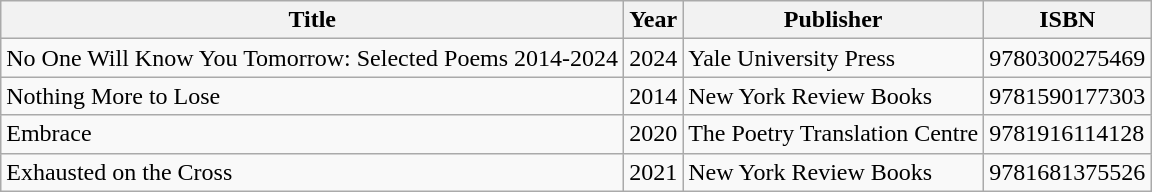<table class="wikitable sortable">
<tr>
<th>Title</th>
<th>Year</th>
<th>Publisher</th>
<th>ISBN</th>
</tr>
<tr>
<td>No One Will Know You Tomorrow: Selected Poems 2014-2024</td>
<td>2024</td>
<td>Yale University Press</td>
<td>9780300275469</td>
</tr>
<tr>
<td>Nothing More to Lose</td>
<td>2014</td>
<td>New York Review Books</td>
<td>9781590177303</td>
</tr>
<tr>
<td>Embrace</td>
<td>2020</td>
<td>The Poetry Translation Centre</td>
<td>9781916114128</td>
</tr>
<tr>
<td>Exhausted on the Cross</td>
<td>2021</td>
<td>New York Review Books</td>
<td>9781681375526</td>
</tr>
</table>
